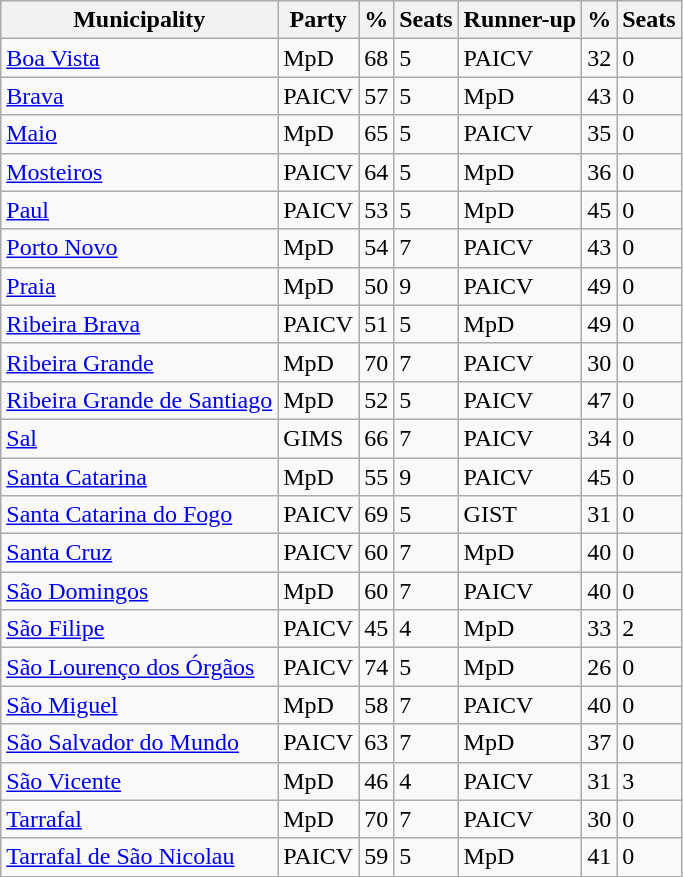<table class="wikitable sortable">
<tr>
<th>Municipality</th>
<th>Party</th>
<th>%</th>
<th>Seats</th>
<th>Runner-up</th>
<th>%</th>
<th>Seats</th>
</tr>
<tr>
<td><a href='#'>Boa Vista</a></td>
<td>MpD</td>
<td>68</td>
<td>5</td>
<td>PAICV</td>
<td>32</td>
<td>0</td>
</tr>
<tr>
<td><a href='#'>Brava</a></td>
<td>PAICV</td>
<td>57</td>
<td>5</td>
<td>MpD</td>
<td>43</td>
<td>0</td>
</tr>
<tr>
<td><a href='#'>Maio</a></td>
<td>MpD</td>
<td>65</td>
<td>5</td>
<td>PAICV</td>
<td>35</td>
<td>0</td>
</tr>
<tr>
<td><a href='#'>Mosteiros</a></td>
<td>PAICV</td>
<td>64</td>
<td>5</td>
<td>MpD</td>
<td>36</td>
<td>0</td>
</tr>
<tr>
<td><a href='#'>Paul</a></td>
<td>PAICV</td>
<td>53</td>
<td>5</td>
<td>MpD</td>
<td>45</td>
<td>0</td>
</tr>
<tr>
<td><a href='#'>Porto Novo</a></td>
<td>MpD</td>
<td>54</td>
<td>7</td>
<td>PAICV</td>
<td>43</td>
<td>0</td>
</tr>
<tr>
<td><a href='#'>Praia</a></td>
<td>MpD</td>
<td>50</td>
<td>9</td>
<td>PAICV</td>
<td>49</td>
<td>0</td>
</tr>
<tr>
<td><a href='#'>Ribeira Brava</a></td>
<td>PAICV</td>
<td>51</td>
<td>5</td>
<td>MpD</td>
<td>49</td>
<td>0</td>
</tr>
<tr>
<td><a href='#'>Ribeira Grande</a></td>
<td>MpD</td>
<td>70</td>
<td>7</td>
<td>PAICV</td>
<td>30</td>
<td>0</td>
</tr>
<tr>
<td><a href='#'>Ribeira Grande de Santiago</a></td>
<td>MpD</td>
<td>52</td>
<td>5</td>
<td>PAICV</td>
<td>47</td>
<td>0</td>
</tr>
<tr>
<td><a href='#'>Sal</a></td>
<td>GIMS</td>
<td>66</td>
<td>7</td>
<td>PAICV</td>
<td>34</td>
<td>0</td>
</tr>
<tr>
<td><a href='#'>Santa Catarina</a></td>
<td>MpD</td>
<td>55</td>
<td>9</td>
<td>PAICV</td>
<td>45</td>
<td>0</td>
</tr>
<tr>
<td><a href='#'>Santa Catarina do Fogo</a></td>
<td>PAICV</td>
<td>69</td>
<td>5</td>
<td>GIST</td>
<td>31</td>
<td>0</td>
</tr>
<tr>
<td><a href='#'>Santa Cruz</a></td>
<td>PAICV</td>
<td>60</td>
<td>7</td>
<td>MpD</td>
<td>40</td>
<td>0</td>
</tr>
<tr>
<td><a href='#'>São Domingos</a></td>
<td>MpD</td>
<td>60</td>
<td>7</td>
<td>PAICV</td>
<td>40</td>
<td>0</td>
</tr>
<tr>
<td><a href='#'>São Filipe</a></td>
<td>PAICV</td>
<td>45</td>
<td>4</td>
<td>MpD</td>
<td>33</td>
<td>2</td>
</tr>
<tr>
<td><a href='#'>São Lourenço dos Órgãos</a></td>
<td>PAICV</td>
<td>74</td>
<td>5</td>
<td>MpD</td>
<td>26</td>
<td>0</td>
</tr>
<tr>
<td><a href='#'>São Miguel</a></td>
<td>MpD</td>
<td>58</td>
<td>7</td>
<td>PAICV</td>
<td>40</td>
<td>0</td>
</tr>
<tr>
<td><a href='#'>São Salvador do Mundo</a></td>
<td>PAICV</td>
<td>63</td>
<td>7</td>
<td>MpD</td>
<td>37</td>
<td>0</td>
</tr>
<tr>
<td><a href='#'>São Vicente</a></td>
<td>MpD</td>
<td>46</td>
<td>4</td>
<td>PAICV</td>
<td>31</td>
<td>3</td>
</tr>
<tr>
<td><a href='#'>Tarrafal</a></td>
<td>MpD</td>
<td>70</td>
<td>7</td>
<td>PAICV</td>
<td>30</td>
<td>0</td>
</tr>
<tr>
<td><a href='#'>Tarrafal de São Nicolau</a></td>
<td>PAICV</td>
<td>59</td>
<td>5</td>
<td>MpD</td>
<td>41</td>
<td>0</td>
</tr>
</table>
